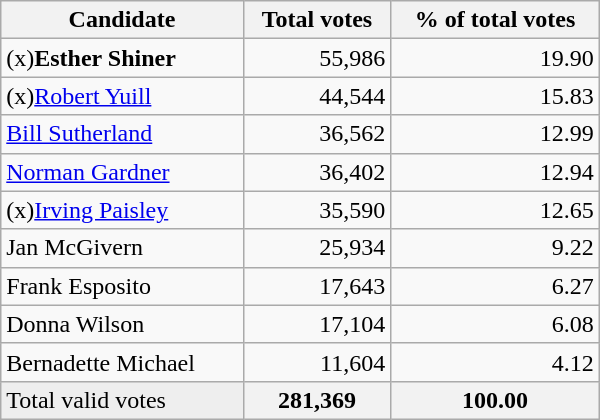<table class="wikitable" width="400">
<tr>
<th align="left">Candidate</th>
<th align="right">Total votes</th>
<th align="right">% of total votes</th>
</tr>
<tr>
<td align="left">(x)<strong>Esther Shiner</strong></td>
<td align="right">55,986</td>
<td align="right">19.90</td>
</tr>
<tr>
<td align="left">(x)<a href='#'>Robert Yuill</a></td>
<td align="right">44,544</td>
<td align="right">15.83</td>
</tr>
<tr>
<td align="left"><a href='#'>Bill Sutherland</a></td>
<td align="right">36,562</td>
<td align="right">12.99</td>
</tr>
<tr>
<td align="left"><a href='#'>Norman Gardner</a></td>
<td align="right">36,402</td>
<td align="right">12.94</td>
</tr>
<tr>
<td align="left">(x)<a href='#'>Irving Paisley</a></td>
<td align="right">35,590</td>
<td align="right">12.65</td>
</tr>
<tr>
<td align="left">Jan McGivern</td>
<td align="right">25,934</td>
<td align="right">9.22</td>
</tr>
<tr>
<td align="left">Frank Esposito</td>
<td align="right">17,643</td>
<td align="right">6.27</td>
</tr>
<tr>
<td align="left">Donna Wilson</td>
<td align="right">17,104</td>
<td align="right">6.08</td>
</tr>
<tr>
<td align="left">Bernadette Michael</td>
<td align="right">11,604</td>
<td align="right">4.12</td>
</tr>
<tr bgcolor="#EEEEEE">
<td align="left">Total valid votes</td>
<th align="right">281,369</th>
<th align="right">100.00</th>
</tr>
</table>
